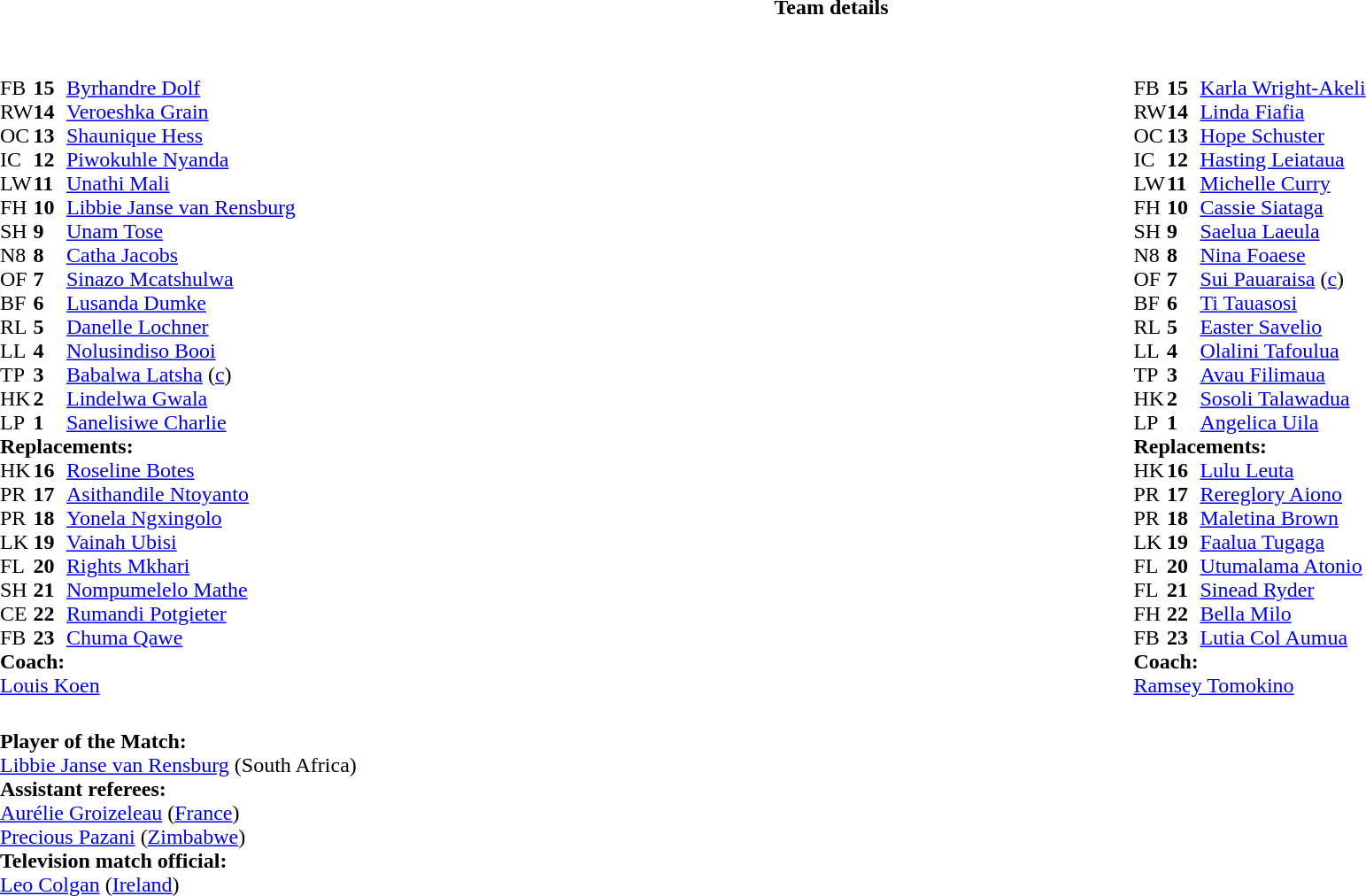<table border="0" style="width:100%;" class="collapsible collapsed">
<tr>
<th>Team details</th>
</tr>
<tr>
<td><br><table width="100%">
<tr>
<td style="vertical-align:top; width:50%"><br><table cellspacing="0" cellpadding="0">
<tr>
<th width="25"></th>
<th width="25"></th>
</tr>
<tr>
<td>FB</td>
<td><strong>15</strong></td>
<td><a href='#'>Byrhandre Dolf</a></td>
</tr>
<tr>
<td>RW</td>
<td><strong>14</strong></td>
<td><a href='#'>Veroeshka Grain</a></td>
</tr>
<tr>
<td>OC</td>
<td><strong>13</strong></td>
<td><a href='#'>Shaunique Hess</a></td>
</tr>
<tr>
<td>IC</td>
<td><strong>12</strong></td>
<td><a href='#'>Piwokuhle Nyanda</a></td>
</tr>
<tr>
<td>LW</td>
<td><strong>11</strong></td>
<td><a href='#'>Unathi Mali</a></td>
<td></td>
<td></td>
</tr>
<tr>
<td>FH</td>
<td><strong>10</strong></td>
<td><a href='#'>Libbie Janse van Rensburg</a></td>
</tr>
<tr>
<td>SH</td>
<td><strong>9</strong></td>
<td><a href='#'>Unam Tose</a></td>
<td></td>
<td></td>
</tr>
<tr>
<td>N8</td>
<td><strong>8</strong></td>
<td><a href='#'>Catha Jacobs</a></td>
<td></td>
<td></td>
</tr>
<tr>
<td>OF</td>
<td><strong>7</strong></td>
<td><a href='#'>Sinazo Mcatshulwa</a></td>
<td></td>
<td></td>
</tr>
<tr>
<td>BF</td>
<td><strong>6</strong></td>
<td><a href='#'>Lusanda Dumke</a></td>
</tr>
<tr>
<td>RL</td>
<td><strong>5</strong></td>
<td><a href='#'>Danelle Lochner</a></td>
<td></td>
<td></td>
</tr>
<tr>
<td>LL</td>
<td><strong>4</strong></td>
<td><a href='#'>Nolusindiso Booi</a></td>
</tr>
<tr>
<td>TP</td>
<td><strong>3</strong></td>
<td><a href='#'>Babalwa Latsha</a> (<a href='#'>c</a>)</td>
<td></td>
<td></td>
</tr>
<tr>
<td>HK</td>
<td><strong>2</strong></td>
<td><a href='#'>Lindelwa Gwala</a></td>
<td></td>
<td></td>
</tr>
<tr>
<td>LP</td>
<td><strong>1</strong></td>
<td><a href='#'>Sanelisiwe Charlie</a></td>
<td></td>
<td></td>
</tr>
<tr>
<td colspan=3><strong>Replacements:</strong></td>
</tr>
<tr>
<td>HK</td>
<td><strong>16</strong></td>
<td><a href='#'>Roseline Botes</a></td>
<td></td>
<td></td>
</tr>
<tr>
<td>PR</td>
<td><strong>17</strong></td>
<td><a href='#'>Asithandile Ntoyanto</a></td>
<td></td>
<td></td>
</tr>
<tr>
<td>PR</td>
<td><strong>18</strong></td>
<td><a href='#'>Yonela Ngxingolo</a></td>
<td></td>
<td></td>
</tr>
<tr>
<td>LK</td>
<td><strong>19</strong></td>
<td><a href='#'>Vainah Ubisi</a></td>
<td></td>
<td></td>
</tr>
<tr>
<td>FL</td>
<td><strong>20</strong></td>
<td><a href='#'>Rights Mkhari</a></td>
<td></td>
<td></td>
</tr>
<tr>
<td>SH</td>
<td><strong>21</strong></td>
<td><a href='#'>Nompumelelo Mathe</a></td>
<td></td>
<td></td>
</tr>
<tr>
<td>CE</td>
<td><strong>22</strong></td>
<td><a href='#'>Rumandi Potgieter</a></td>
<td></td>
<td></td>
</tr>
<tr>
<td>FB</td>
<td><strong>23</strong></td>
<td><a href='#'>Chuma Qawe</a></td>
<td></td>
<td></td>
</tr>
<tr>
<td colspan=3><strong>Coach:</strong></td>
</tr>
<tr>
<td colspan="4"> <a href='#'>Louis Koen</a></td>
</tr>
</table>
</td>
<td style="vertical-align:top"></td>
<td style="vertical-align:top; width:50%"><br><table cellspacing="0" cellpadding="0" style="margin:auto">
<tr>
<th width="25"></th>
<th width="25"></th>
</tr>
<tr>
<td>FB</td>
<td><strong>15</strong></td>
<td><a href='#'>Karla Wright-Akeli</a></td>
</tr>
<tr>
<td>RW</td>
<td><strong>14</strong></td>
<td><a href='#'>Linda Fiafia</a></td>
</tr>
<tr>
<td>OC</td>
<td><strong>13</strong></td>
<td><a href='#'>Hope Schuster</a></td>
</tr>
<tr>
<td>IC</td>
<td><strong>12</strong></td>
<td><a href='#'>Hasting Leiataua</a></td>
<td></td>
<td></td>
</tr>
<tr>
<td>LW</td>
<td><strong>11</strong></td>
<td><a href='#'>Michelle Curry</a></td>
<td></td>
<td></td>
</tr>
<tr>
<td>FH</td>
<td><strong>10</strong></td>
<td><a href='#'>Cassie Siataga</a></td>
</tr>
<tr>
<td>SH</td>
<td><strong>9</strong></td>
<td><a href='#'>Saelua Laeula</a></td>
<td></td>
<td></td>
</tr>
<tr>
<td>N8</td>
<td><strong>8</strong></td>
<td><a href='#'>Nina Foaese</a></td>
</tr>
<tr>
<td>OF</td>
<td><strong>7</strong></td>
<td><a href='#'>Sui Pauaraisa</a> (<a href='#'>c</a>)</td>
<td></td>
<td colspan=2></td>
</tr>
<tr>
<td>BF</td>
<td><strong>6</strong></td>
<td><a href='#'>Ti Tauasosi</a></td>
<td></td>
<td></td>
</tr>
<tr>
<td>RL</td>
<td><strong>5</strong></td>
<td><a href='#'>Easter Savelio</a></td>
<td></td>
<td></td>
<td></td>
<td></td>
</tr>
<tr>
<td>LL</td>
<td><strong>4</strong></td>
<td><a href='#'>Olalini Tafoulua</a></td>
</tr>
<tr>
<td>TP</td>
<td><strong>3</strong></td>
<td><a href='#'>Avau Filimaua</a></td>
</tr>
<tr>
<td>HK</td>
<td><strong>2</strong></td>
<td><a href='#'>Sosoli Talawadua</a></td>
<td></td>
<td></td>
</tr>
<tr>
<td>LP</td>
<td><strong>1</strong></td>
<td><a href='#'>Angelica Uila</a></td>
<td></td>
<td></td>
</tr>
<tr>
<td colspan=3><strong>Replacements:</strong></td>
</tr>
<tr>
<td>HK</td>
<td><strong>16</strong></td>
<td><a href='#'>Lulu Leuta</a></td>
<td></td>
<td></td>
</tr>
<tr>
<td>PR</td>
<td><strong>17</strong></td>
<td><a href='#'>Rereglory Aiono</a></td>
</tr>
<tr>
<td>PR</td>
<td><strong>18</strong></td>
<td><a href='#'>Maletina Brown</a></td>
<td></td>
<td></td>
</tr>
<tr>
<td>LK</td>
<td><strong>19</strong></td>
<td><a href='#'>Faalua Tugaga</a></td>
<td></td>
<td></td>
</tr>
<tr>
<td>FL</td>
<td><strong>20</strong></td>
<td><a href='#'>Utumalama Atonio</a></td>
<td></td>
<td></td>
<td></td>
<td></td>
</tr>
<tr>
<td>FL</td>
<td><strong>21</strong></td>
<td><a href='#'>Sinead Ryder</a></td>
<td></td>
<td></td>
</tr>
<tr>
<td>FH</td>
<td><strong>22</strong></td>
<td><a href='#'>Bella Milo</a></td>
<td></td>
<td></td>
</tr>
<tr>
<td>FB</td>
<td><strong>23</strong></td>
<td><a href='#'>Lutia Col Aumua</a></td>
<td></td>
<td></td>
</tr>
<tr>
<td colspan=3><strong>Coach:</strong></td>
</tr>
<tr>
<td colspan="4"> <a href='#'>Ramsey Tomokino</a></td>
</tr>
</table>
</td>
</tr>
</table>
<table style="width:100%">
<tr>
<td><br><strong>Player of the Match:</strong>
<br><a href='#'>Libbie Janse van Rensburg</a> (South Africa)<br><strong>Assistant referees:</strong>
<br><a href='#'>Aurélie Groizeleau</a> (<a href='#'>France</a>)
<br><a href='#'>Precious Pazani</a> (<a href='#'>Zimbabwe</a>)
<br><strong>Television match official:</strong>
<br><a href='#'>Leo Colgan</a> (<a href='#'>Ireland</a>)<br></td>
</tr>
</table>
</td>
</tr>
</table>
